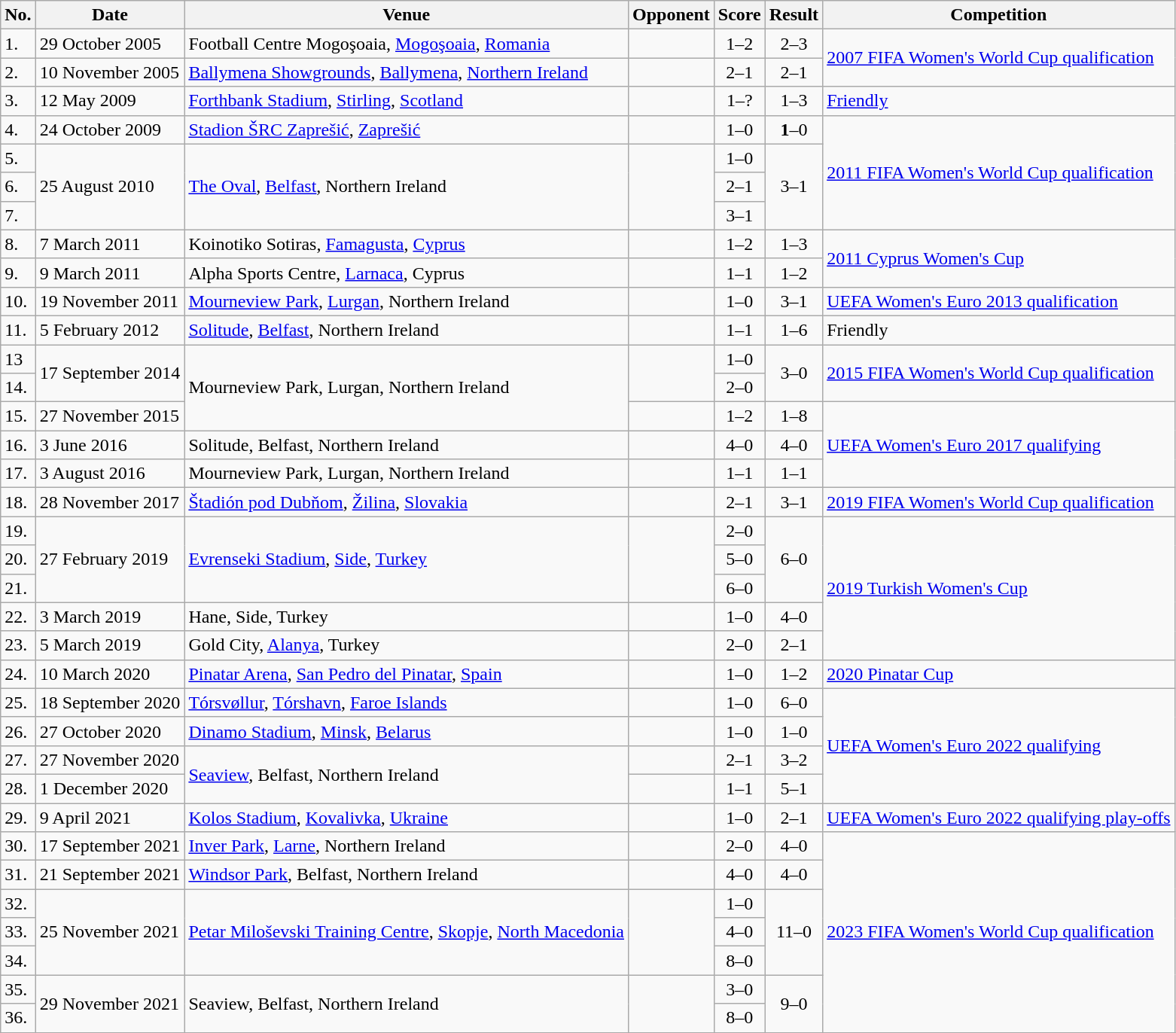<table class="wikitable sortable">
<tr>
<th scope="col">No.</th>
<th scope="col">Date</th>
<th scope="col">Venue</th>
<th scope="col">Opponent</th>
<th scope="col">Score</th>
<th scope="col">Result</th>
<th scope="col">Competition</th>
</tr>
<tr>
<td>1.</td>
<td>29 October 2005</td>
<td>Football Centre Mogoşoaia, <a href='#'>Mogoşoaia</a>, <a href='#'>Romania</a></td>
<td></td>
<td align=center>1–2</td>
<td align="center">2–3</td>
<td rowspan=2><a href='#'>2007 FIFA Women's World Cup qualification</a></td>
</tr>
<tr>
<td>2.</td>
<td>10 November 2005</td>
<td><a href='#'>Ballymena Showgrounds</a>, <a href='#'>Ballymena</a>, <a href='#'>Northern Ireland</a></td>
<td></td>
<td align=center>2–1</td>
<td align="center">2–1</td>
</tr>
<tr>
<td>3.</td>
<td>12 May 2009</td>
<td><a href='#'>Forthbank Stadium</a>, <a href='#'>Stirling</a>, <a href='#'>Scotland</a></td>
<td></td>
<td align=center>1–?</td>
<td align="center">1–3</td>
<td><a href='#'>Friendly</a></td>
</tr>
<tr>
<td>4.</td>
<td>24 October 2009</td>
<td><a href='#'>Stadion ŠRC Zaprešić</a>, <a href='#'>Zaprešić</a></td>
<td></td>
<td align=center>1–0</td>
<td align=center><strong>1</strong>–0</td>
<td rowspan=4><a href='#'>2011 FIFA Women's World Cup qualification</a></td>
</tr>
<tr>
<td>5.</td>
<td rowspan=3>25 August 2010</td>
<td rowspan=3><a href='#'>The Oval</a>, <a href='#'>Belfast</a>, Northern Ireland</td>
<td rowspan=3></td>
<td align=center>1–0</td>
<td rowspan="3" align="center">3–1</td>
</tr>
<tr>
<td>6.</td>
<td align=center>2–1</td>
</tr>
<tr>
<td>7.</td>
<td align=center>3–1</td>
</tr>
<tr>
<td>8.</td>
<td>7 March 2011</td>
<td>Koinotiko Sotiras, <a href='#'>Famagusta</a>, <a href='#'>Cyprus</a></td>
<td></td>
<td align=center>1–2</td>
<td align="center">1–3</td>
<td rowspan=2><a href='#'>2011 Cyprus Women's Cup</a></td>
</tr>
<tr>
<td>9.</td>
<td>9 March 2011</td>
<td>Alpha Sports Centre, <a href='#'>Larnaca</a>, Cyprus</td>
<td></td>
<td align=center>1–1</td>
<td align="center">1–2</td>
</tr>
<tr>
<td>10.</td>
<td>19 November 2011</td>
<td><a href='#'>Mourneview Park</a>, <a href='#'>Lurgan</a>, Northern Ireland</td>
<td></td>
<td align=center>1–0</td>
<td align="center">3–1</td>
<td><a href='#'>UEFA Women's Euro 2013 qualification</a></td>
</tr>
<tr>
<td>11.</td>
<td>5 February 2012</td>
<td><a href='#'>Solitude</a>, <a href='#'>Belfast</a>, Northern Ireland</td>
<td></td>
<td align=center>1–1</td>
<td align="center">1–6</td>
<td>Friendly</td>
</tr>
<tr>
<td>13</td>
<td rowspan=2>17 September 2014</td>
<td rowspan=3>Mourneview Park, Lurgan, Northern Ireland</td>
<td rowspan=2></td>
<td align=center>1–0</td>
<td rowspan="2" align="center">3–0</td>
<td rowspan=2><a href='#'>2015 FIFA Women's World Cup qualification</a></td>
</tr>
<tr>
<td>14.</td>
<td align=center>2–0</td>
</tr>
<tr>
<td>15.</td>
<td>27 November 2015</td>
<td></td>
<td align=center>1–2</td>
<td align="center">1–8</td>
<td rowspan=3><a href='#'>UEFA Women's Euro 2017 qualifying</a></td>
</tr>
<tr>
<td>16.</td>
<td>3 June 2016</td>
<td>Solitude, Belfast, Northern Ireland</td>
<td></td>
<td align=center>4–0</td>
<td align="center">4–0</td>
</tr>
<tr>
<td>17.</td>
<td>3 August 2016</td>
<td>Mourneview Park, Lurgan, Northern Ireland</td>
<td></td>
<td align=center>1–1</td>
<td align="center">1–1</td>
</tr>
<tr>
<td>18.</td>
<td>28 November 2017</td>
<td><a href='#'>Štadión pod Dubňom</a>, <a href='#'>Žilina</a>, <a href='#'>Slovakia</a></td>
<td></td>
<td align=center>2–1</td>
<td align="center">3–1</td>
<td><a href='#'>2019 FIFA Women's World Cup qualification</a></td>
</tr>
<tr>
<td>19.</td>
<td rowspan=3>27 February 2019</td>
<td rowspan=3><a href='#'>Evrenseki Stadium</a>, <a href='#'>Side</a>, <a href='#'>Turkey</a></td>
<td rowspan="3"></td>
<td align=center>2–0</td>
<td rowspan="3" align="center">6–0</td>
<td rowspan=5><a href='#'>2019 Turkish Women's Cup</a></td>
</tr>
<tr>
<td>20.</td>
<td align=center>5–0</td>
</tr>
<tr>
<td>21.</td>
<td align=center>6–0</td>
</tr>
<tr>
<td>22.</td>
<td>3 March 2019</td>
<td>Hane, Side, Turkey</td>
<td></td>
<td align=center>1–0</td>
<td align="center">4–0</td>
</tr>
<tr>
<td>23.</td>
<td>5 March 2019</td>
<td>Gold City, <a href='#'>Alanya</a>, Turkey</td>
<td></td>
<td align=center>2–0</td>
<td align="center">2–1</td>
</tr>
<tr>
<td>24.</td>
<td>10 March 2020</td>
<td><a href='#'>Pinatar Arena</a>, <a href='#'>San Pedro del Pinatar</a>, <a href='#'>Spain</a></td>
<td></td>
<td align=center>1–0</td>
<td align="center">1–2</td>
<td><a href='#'>2020 Pinatar Cup</a></td>
</tr>
<tr>
<td>25.</td>
<td>18 September 2020</td>
<td><a href='#'>Tórsvøllur</a>, <a href='#'>Tórshavn</a>, <a href='#'>Faroe Islands</a></td>
<td></td>
<td align=center>1–0</td>
<td align="center">6–0</td>
<td rowspan=4><a href='#'>UEFA Women's Euro 2022 qualifying</a></td>
</tr>
<tr>
<td>26.</td>
<td>27 October 2020</td>
<td><a href='#'>Dinamo Stadium</a>, <a href='#'>Minsk</a>, <a href='#'>Belarus</a></td>
<td></td>
<td align=center>1–0</td>
<td align="center">1–0</td>
</tr>
<tr>
<td>27.</td>
<td>27 November 2020</td>
<td rowspan=2><a href='#'>Seaview</a>, Belfast, Northern Ireland</td>
<td></td>
<td align=center>2–1</td>
<td align="center">3–2</td>
</tr>
<tr>
<td>28.</td>
<td>1 December 2020</td>
<td></td>
<td align=center>1–1</td>
<td align="center">5–1</td>
</tr>
<tr>
<td>29.</td>
<td>9 April 2021</td>
<td><a href='#'>Kolos Stadium</a>, <a href='#'>Kovalivka</a>, <a href='#'>Ukraine</a></td>
<td></td>
<td align=center>1–0</td>
<td align="center">2–1</td>
<td><a href='#'>UEFA Women's Euro 2022 qualifying play-offs</a></td>
</tr>
<tr>
<td>30.</td>
<td>17 September 2021</td>
<td><a href='#'>Inver Park</a>, <a href='#'>Larne</a>, Northern Ireland</td>
<td></td>
<td align=center>2–0</td>
<td align="center">4–0</td>
<td rowspan=7><a href='#'>2023 FIFA Women's World Cup qualification</a></td>
</tr>
<tr>
<td>31.</td>
<td>21 September 2021</td>
<td><a href='#'>Windsor Park</a>, Belfast, Northern Ireland</td>
<td></td>
<td align=center>4–0</td>
<td align="center">4–0</td>
</tr>
<tr>
<td>32.</td>
<td rowspan=3>25 November 2021</td>
<td rowspan=3><a href='#'>Petar Miloševski Training Centre</a>, <a href='#'>Skopje</a>, <a href='#'>North Macedonia</a></td>
<td rowspan=3></td>
<td align=center>1–0</td>
<td rowspan="3" align="center">11–0</td>
</tr>
<tr>
<td>33.</td>
<td align=center>4–0</td>
</tr>
<tr>
<td>34.</td>
<td align=center>8–0</td>
</tr>
<tr>
<td>35.</td>
<td rowspan=2>29 November 2021</td>
<td rowspan=2>Seaview, Belfast, Northern Ireland</td>
<td rowspan=2></td>
<td align=center>3–0</td>
<td rowspan="2" align="center">9–0</td>
</tr>
<tr>
<td>36.</td>
<td align=center>8–0</td>
</tr>
<tr>
</tr>
</table>
